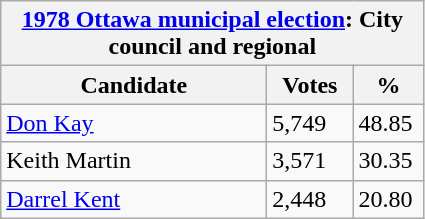<table class="wikitable">
<tr>
<th colspan="3"><a href='#'>1978 Ottawa municipal election</a>: City council and regional</th>
</tr>
<tr>
<th style="width: 170px">Candidate</th>
<th style="width: 50px">Votes</th>
<th style="width: 40px">%</th>
</tr>
<tr>
<td><a href='#'>Don Kay</a></td>
<td>5,749</td>
<td>48.85</td>
</tr>
<tr>
<td>Keith Martin</td>
<td>3,571</td>
<td>30.35</td>
</tr>
<tr>
<td><a href='#'>Darrel Kent</a></td>
<td>2,448</td>
<td>20.80</td>
</tr>
</table>
